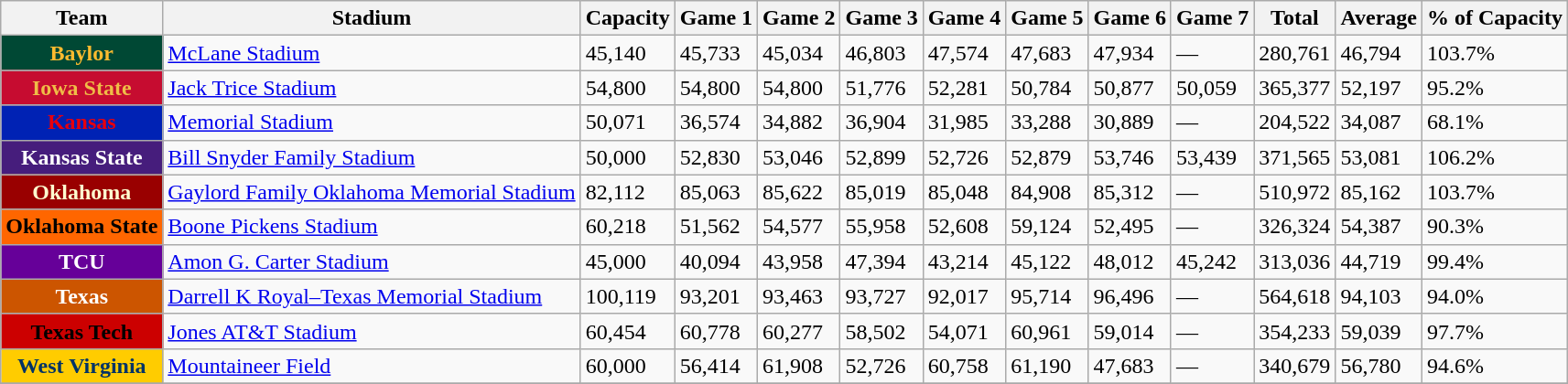<table class="wikitable sortable">
<tr>
<th>Team</th>
<th>Stadium</th>
<th>Capacity</th>
<th>Game 1</th>
<th>Game 2</th>
<th>Game 3</th>
<th>Game 4</th>
<th>Game 5</th>
<th>Game 6</th>
<th>Game 7</th>
<th>Total</th>
<th>Average</th>
<th>% of Capacity</th>
</tr>
<tr>
<th style="background:#004834; color:#FDBB2F;">Baylor</th>
<td><a href='#'>McLane Stadium</a></td>
<td>45,140</td>
<td>45,733</td>
<td>45,034</td>
<td>46,803</td>
<td>47,574</td>
<td>47,683</td>
<td>47,934</td>
<td>—</td>
<td>280,761</td>
<td>46,794</td>
<td>103.7%</td>
</tr>
<tr>
<th style="background:#C60C30; color:#EFBD47;">Iowa State</th>
<td><a href='#'>Jack Trice Stadium</a></td>
<td>54,800</td>
<td>54,800</td>
<td>54,800</td>
<td>51,776</td>
<td>52,281</td>
<td>50,784</td>
<td>50,877</td>
<td>50,059</td>
<td>365,377</td>
<td>52,197</td>
<td>95.2%</td>
</tr>
<tr>
<th style="background:#0022B4; color:#E8000D;">Kansas</th>
<td><a href='#'>Memorial Stadium</a></td>
<td>50,071</td>
<td>36,574</td>
<td>34,882</td>
<td>36,904</td>
<td>31,985</td>
<td>33,288</td>
<td>30,889</td>
<td>—</td>
<td>204,522</td>
<td>34,087</td>
<td>68.1%</td>
</tr>
<tr>
<th style="background:#461D7C; color:#FFFFFF;">Kansas State</th>
<td><a href='#'>Bill Snyder Family Stadium</a></td>
<td>50,000</td>
<td>52,830</td>
<td>53,046</td>
<td>52,899</td>
<td>52,726</td>
<td>52,879</td>
<td>53,746</td>
<td>53,439</td>
<td>371,565</td>
<td>53,081</td>
<td>106.2%</td>
</tr>
<tr>
<th style="background:#990000; color:#FFFDD0;">Oklahoma</th>
<td><a href='#'>Gaylord Family Oklahoma Memorial Stadium</a></td>
<td>82,112</td>
<td>85,063</td>
<td>85,622</td>
<td>85,019</td>
<td>85,048</td>
<td>84,908</td>
<td>85,312</td>
<td>—</td>
<td>510,972</td>
<td>85,162</td>
<td>103.7%</td>
</tr>
<tr>
<th style="background:#FF6600; color:#000000;">Oklahoma State</th>
<td><a href='#'>Boone Pickens Stadium</a></td>
<td>60,218</td>
<td>51,562</td>
<td>54,577</td>
<td>55,958</td>
<td>52,608</td>
<td>59,124</td>
<td>52,495</td>
<td>—</td>
<td>326,324</td>
<td>54,387</td>
<td>90.3%</td>
</tr>
<tr>
<th style="background:#660099; color:#FFFFFF;">TCU</th>
<td><a href='#'>Amon G. Carter Stadium</a></td>
<td>45,000</td>
<td>40,094</td>
<td>43,958</td>
<td>47,394</td>
<td>43,214</td>
<td>45,122</td>
<td>48,012</td>
<td>45,242</td>
<td>313,036</td>
<td>44,719</td>
<td>99.4%</td>
</tr>
<tr>
<th style="background:#cc5500; color:#FFFFFF;">Texas</th>
<td><a href='#'>Darrell K Royal–Texas Memorial Stadium</a></td>
<td>100,119</td>
<td>93,201</td>
<td>93,463</td>
<td>93,727</td>
<td>92,017</td>
<td>95,714</td>
<td>96,496</td>
<td>—</td>
<td>564,618</td>
<td>94,103</td>
<td>94.0%</td>
</tr>
<tr>
<th style="background:#CC0000; color:#000000;">Texas Tech</th>
<td><a href='#'>Jones AT&T Stadium</a></td>
<td>60,454</td>
<td>60,778</td>
<td>60,277</td>
<td>58,502</td>
<td>54,071</td>
<td>60,961</td>
<td>59,014</td>
<td>—</td>
<td>354,233</td>
<td>59,039</td>
<td>97.7%</td>
</tr>
<tr>
<th style="background:#FFCC00; color:#003366;">West Virginia</th>
<td><a href='#'>Mountaineer Field</a></td>
<td>60,000</td>
<td>56,414</td>
<td>61,908</td>
<td>52,726</td>
<td>60,758</td>
<td>61,190</td>
<td>47,683</td>
<td>—</td>
<td>340,679</td>
<td>56,780</td>
<td>94.6%</td>
</tr>
<tr>
</tr>
</table>
